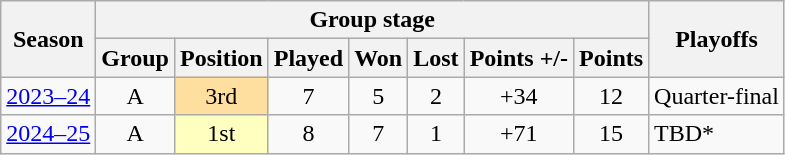<table class="wikitable">
<tr>
<th rowspan="2">Season</th>
<th colspan="7">Group stage</th>
<th rowspan="2">Playoffs</th>
</tr>
<tr>
<th>Group</th>
<th>Position</th>
<th>Played</th>
<th>Won</th>
<th>Lost</th>
<th>Points +/-</th>
<th>Points</th>
</tr>
<tr>
<td><a href='#'>2023–24</a></td>
<td style="text-align:center;">A</td>
<td style="text-align:center;" bgcolor="#FFDF9F">3rd</td>
<td style="text-align:center;">7</td>
<td style="text-align:center;">5</td>
<td style="text-align:center;">2</td>
<td style="text-align:center;">+34</td>
<td style="text-align:center;">12</td>
<td>Quarter-final</td>
</tr>
<tr>
<td><a href='#'>2024–25</a></td>
<td style="text-align:center;">A</td>
<td style="text-align:center;" bgcolor=#FFFFBF>1st</td>
<td style="text-align:center;">8</td>
<td style="text-align:center;">7</td>
<td style="text-align:center;">1</td>
<td style="text-align:center;">+71</td>
<td style="text-align:center;">15</td>
<td>TBD*</td>
</tr>
</table>
